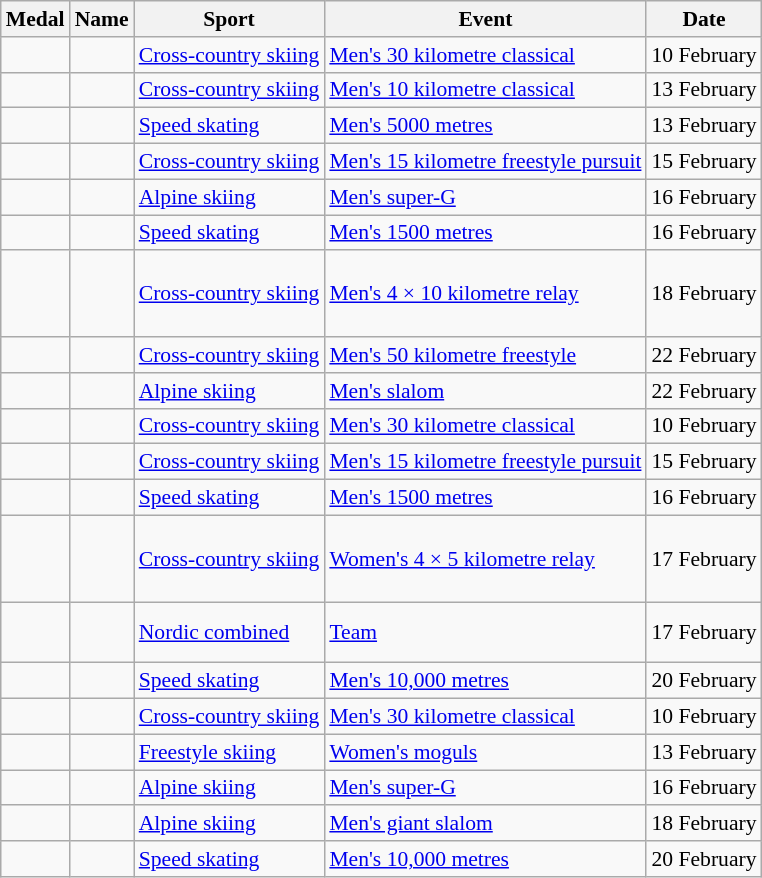<table class="wikitable sortable" style="font-size:90%">
<tr>
<th>Medal</th>
<th>Name</th>
<th>Sport</th>
<th>Event</th>
<th>Date</th>
</tr>
<tr>
<td></td>
<td></td>
<td><a href='#'>Cross-country skiing</a></td>
<td><a href='#'>Men's 30 kilometre classical</a></td>
<td>10 February</td>
</tr>
<tr>
<td></td>
<td></td>
<td><a href='#'>Cross-country skiing</a></td>
<td><a href='#'>Men's 10 kilometre classical</a></td>
<td>13 February</td>
</tr>
<tr>
<td></td>
<td></td>
<td><a href='#'>Speed skating</a></td>
<td><a href='#'>Men's 5000 metres</a></td>
<td>13 February</td>
</tr>
<tr>
<td></td>
<td></td>
<td><a href='#'>Cross-country skiing</a></td>
<td><a href='#'>Men's 15 kilometre freestyle pursuit</a></td>
<td>15 February</td>
</tr>
<tr>
<td></td>
<td></td>
<td><a href='#'>Alpine skiing</a></td>
<td><a href='#'>Men's super-G</a></td>
<td>16 February</td>
</tr>
<tr>
<td></td>
<td></td>
<td><a href='#'>Speed skating</a></td>
<td><a href='#'>Men's 1500 metres</a></td>
<td>16 February</td>
</tr>
<tr>
<td></td>
<td> <br>  <br>  <br> </td>
<td><a href='#'>Cross-country skiing</a></td>
<td><a href='#'>Men's 4 × 10 kilometre relay</a></td>
<td>18 February</td>
</tr>
<tr>
<td></td>
<td></td>
<td><a href='#'>Cross-country skiing</a></td>
<td><a href='#'>Men's 50 kilometre freestyle</a></td>
<td>22 February</td>
</tr>
<tr>
<td></td>
<td></td>
<td><a href='#'>Alpine skiing</a></td>
<td><a href='#'>Men's slalom</a></td>
<td>22 February</td>
</tr>
<tr>
<td></td>
<td></td>
<td><a href='#'>Cross-country skiing</a></td>
<td><a href='#'>Men's 30 kilometre classical</a></td>
<td>10 February</td>
</tr>
<tr>
<td></td>
<td></td>
<td><a href='#'>Cross-country skiing</a></td>
<td><a href='#'>Men's 15 kilometre freestyle pursuit</a></td>
<td>15 February</td>
</tr>
<tr>
<td></td>
<td></td>
<td><a href='#'>Speed skating</a></td>
<td><a href='#'>Men's 1500 metres</a></td>
<td>16 February</td>
</tr>
<tr>
<td></td>
<td> <br>  <br>  <br> </td>
<td><a href='#'>Cross-country skiing</a></td>
<td><a href='#'>Women's 4 × 5 kilometre relay</a></td>
<td>17 February</td>
</tr>
<tr>
<td></td>
<td> <br>  <br> </td>
<td><a href='#'>Nordic combined</a></td>
<td><a href='#'>Team</a></td>
<td>17 February</td>
</tr>
<tr>
<td></td>
<td></td>
<td><a href='#'>Speed skating</a></td>
<td><a href='#'>Men's 10,000 metres</a></td>
<td>20 February</td>
</tr>
<tr>
<td></td>
<td></td>
<td><a href='#'>Cross-country skiing</a></td>
<td><a href='#'>Men's 30 kilometre classical</a></td>
<td>10 February</td>
</tr>
<tr>
<td></td>
<td></td>
<td><a href='#'>Freestyle skiing</a></td>
<td><a href='#'>Women's moguls</a></td>
<td>13 February</td>
</tr>
<tr>
<td></td>
<td></td>
<td><a href='#'>Alpine skiing</a></td>
<td><a href='#'>Men's super-G</a></td>
<td>16 February</td>
</tr>
<tr>
<td></td>
<td></td>
<td><a href='#'>Alpine skiing</a></td>
<td><a href='#'>Men's giant slalom</a></td>
<td>18 February</td>
</tr>
<tr>
<td></td>
<td></td>
<td><a href='#'>Speed skating</a></td>
<td><a href='#'>Men's 10,000 metres</a></td>
<td>20 February</td>
</tr>
</table>
